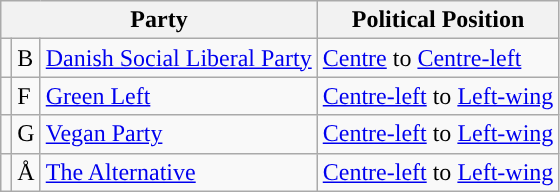<table class="wikitable mw-collapsible mw-collapsed">
<tr>
<th colspan="3">Party</th>
<th>Political Position</th>
</tr>
<tr>
<td></td>
<td>B</td>
<td><a href='#'>Danish Social Liberal Party</a></td>
<td><a href='#'>Centre</a> to <a href='#'>Centre-left</a></td>
</tr>
<tr>
<td></td>
<td>F</td>
<td><a href='#'>Green Left</a></td>
<td><a href='#'>Centre-left</a> to <a href='#'>Left-wing</a></td>
</tr>
<tr>
<td></td>
<td>G</td>
<td><a href='#'>Vegan Party</a></td>
<td><a href='#'>Centre-left</a> to <a href='#'>Left-wing</a></td>
</tr>
<tr>
<td></td>
<td>Å</td>
<td><a href='#'>The Alternative</a></td>
<td><a href='#'>Centre-left</a> to <a href='#'>Left-wing</a></td>
</tr>
</table>
